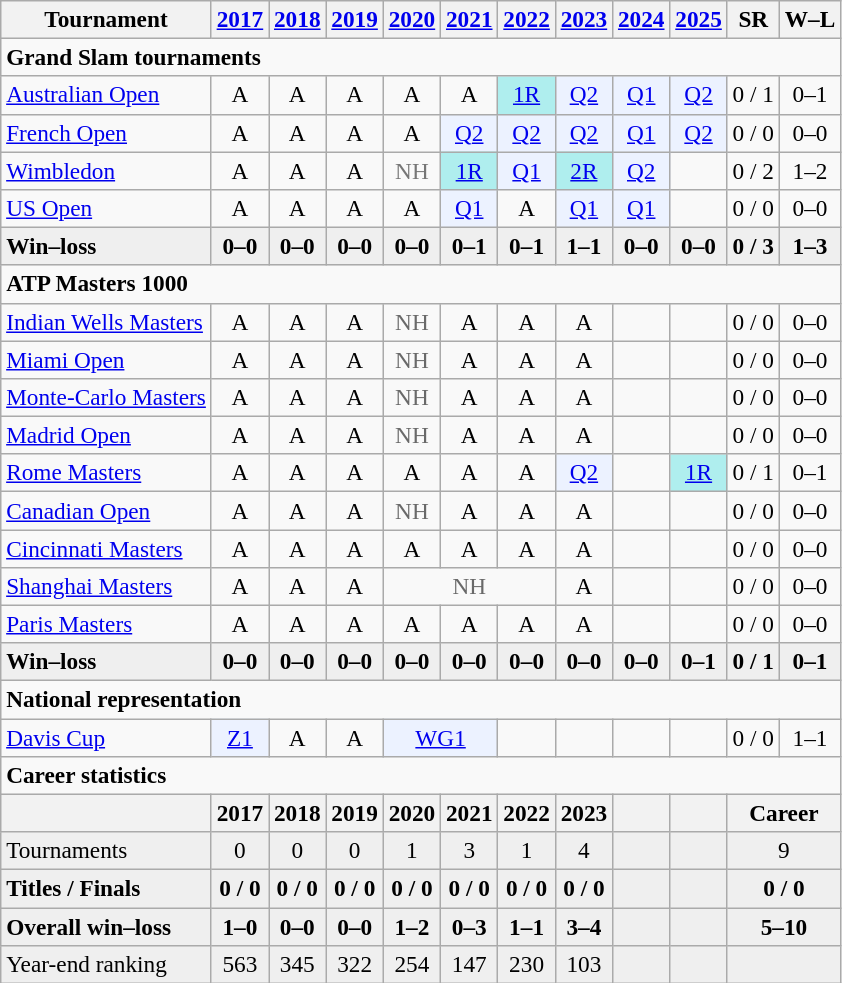<table class=wikitable style=text-align:center;font-size:97%>
<tr>
<th>Tournament</th>
<th><a href='#'>2017</a></th>
<th><a href='#'>2018</a></th>
<th><a href='#'>2019</a></th>
<th><a href='#'>2020</a></th>
<th><a href='#'>2021</a></th>
<th><a href='#'>2022</a></th>
<th><a href='#'>2023</a></th>
<th><a href='#'>2024</a></th>
<th><a href='#'>2025</a></th>
<th>SR</th>
<th>W–L</th>
</tr>
<tr>
<td colspan="12" align="left"><strong>Grand Slam tournaments</strong></td>
</tr>
<tr>
<td align=left><a href='#'>Australian Open</a></td>
<td>A</td>
<td>A</td>
<td>A</td>
<td>A</td>
<td>A</td>
<td bgcolor=afeeee><a href='#'>1R</a></td>
<td bgcolor=ecf2ff><a href='#'>Q2</a></td>
<td bgcolor=ecf2ff><a href='#'>Q1</a></td>
<td bgcolor=ecf2ff><a href='#'>Q2</a></td>
<td>0 / 1</td>
<td>0–1</td>
</tr>
<tr>
<td align=left><a href='#'>French Open</a></td>
<td>A</td>
<td>A</td>
<td>A</td>
<td>A</td>
<td bgcolor=ecf2ff><a href='#'>Q2</a></td>
<td bgcolor=ecf2ff><a href='#'>Q2</a></td>
<td bgcolor=ecf2ff><a href='#'>Q2</a></td>
<td bgcolor=ecf2ff><a href='#'>Q1</a></td>
<td bgcolor=ecf2ff><a href='#'>Q2</a></td>
<td>0 / 0</td>
<td>0–0</td>
</tr>
<tr>
<td align=left><a href='#'>Wimbledon</a></td>
<td>A</td>
<td>A</td>
<td>A</td>
<td style=color:#767676>NH</td>
<td bgcolor=afeeee><a href='#'>1R</a></td>
<td bgcolor=ecf2ff><a href='#'>Q1</a></td>
<td bgcolor=afeeee><a href='#'>2R</a></td>
<td bgcolor=ecf2ff><a href='#'>Q2</a></td>
<td></td>
<td>0 / 2</td>
<td>1–2</td>
</tr>
<tr>
<td align=left><a href='#'>US Open</a></td>
<td>A</td>
<td>A</td>
<td>A</td>
<td>A</td>
<td bgcolor=ecf2ff><a href='#'>Q1</a></td>
<td>A</td>
<td bgcolor=ecf2ff><a href='#'>Q1</a></td>
<td bgcolor=ecf2ff><a href='#'>Q1</a></td>
<td></td>
<td>0 / 0</td>
<td>0–0</td>
</tr>
<tr style=font-weight:bold;background:#efefef>
<td style=text-align:left>Win–loss</td>
<td>0–0</td>
<td>0–0</td>
<td>0–0</td>
<td>0–0</td>
<td>0–1</td>
<td>0–1</td>
<td>1–1</td>
<td>0–0</td>
<td>0–0</td>
<td>0 / 3</td>
<td>1–3</td>
</tr>
<tr>
<td colspan="12" align="left"><strong>ATP Masters 1000</strong></td>
</tr>
<tr>
<td align=left><a href='#'>Indian Wells Masters</a></td>
<td>A</td>
<td>A</td>
<td>A</td>
<td style="color:#696969">NH</td>
<td>A</td>
<td>A</td>
<td>A</td>
<td></td>
<td></td>
<td>0 / 0</td>
<td>0–0</td>
</tr>
<tr>
<td align=left><a href='#'>Miami Open</a></td>
<td>A</td>
<td>A</td>
<td>A</td>
<td style=color:#696969>NH</td>
<td>A</td>
<td>A</td>
<td>A</td>
<td></td>
<td></td>
<td>0 / 0</td>
<td>0–0</td>
</tr>
<tr>
<td align=left><a href='#'>Monte-Carlo Masters</a></td>
<td>A</td>
<td>A</td>
<td>A</td>
<td style=color:#696969>NH</td>
<td>A</td>
<td>A</td>
<td>A</td>
<td></td>
<td></td>
<td>0 / 0</td>
<td>0–0</td>
</tr>
<tr>
<td align=left><a href='#'>Madrid Open</a></td>
<td>A</td>
<td>A</td>
<td>A</td>
<td style=color:#696969>NH</td>
<td>A</td>
<td>A</td>
<td>A</td>
<td></td>
<td></td>
<td>0 / 0</td>
<td>0–0</td>
</tr>
<tr>
<td align=left><a href='#'>Rome Masters</a></td>
<td>A</td>
<td>A</td>
<td>A</td>
<td>A</td>
<td>A</td>
<td>A</td>
<td bgcolor= ecf2ff><a href='#'>Q2</a></td>
<td></td>
<td bgcolor= afeeee><a href='#'>1R</a></td>
<td>0 / 1</td>
<td>0–1</td>
</tr>
<tr>
<td align=left><a href='#'>Canadian Open</a></td>
<td>A</td>
<td>A</td>
<td>A</td>
<td style=color:#696969>NH</td>
<td>A</td>
<td>A</td>
<td>A</td>
<td></td>
<td></td>
<td>0 / 0</td>
<td>0–0</td>
</tr>
<tr>
<td align=left><a href='#'>Cincinnati Masters</a></td>
<td>A</td>
<td>A</td>
<td>A</td>
<td>A</td>
<td>A</td>
<td>A</td>
<td>A</td>
<td></td>
<td></td>
<td>0 / 0</td>
<td>0–0</td>
</tr>
<tr>
<td align=left><a href='#'>Shanghai Masters</a></td>
<td>A</td>
<td>A</td>
<td>A</td>
<td colspan="3" style="color:#696969">NH</td>
<td>A</td>
<td></td>
<td></td>
<td>0 / 0</td>
<td>0–0</td>
</tr>
<tr>
<td align=left><a href='#'>Paris Masters</a></td>
<td>A</td>
<td>A</td>
<td>A</td>
<td>A</td>
<td>A</td>
<td>A</td>
<td>A</td>
<td></td>
<td></td>
<td>0 / 0</td>
<td>0–0</td>
</tr>
<tr style=font-weight:bold;background:#efefef>
<td style=text-align:left>Win–loss</td>
<td>0–0</td>
<td>0–0</td>
<td>0–0</td>
<td>0–0</td>
<td>0–0</td>
<td>0–0</td>
<td>0–0</td>
<td>0–0</td>
<td>0–1</td>
<td>0 / 1</td>
<td>0–1</td>
</tr>
<tr>
<td colspan="12" align="left"><strong>National representation</strong></td>
</tr>
<tr>
<td align=left><a href='#'>Davis Cup</a></td>
<td bgcolor=ecf2ff><a href='#'>Z1</a></td>
<td>A</td>
<td>A</td>
<td colspan="2" bgcolor=ecf2ff><a href='#'>WG1</a></td>
<td></td>
<td></td>
<td></td>
<td></td>
<td>0 / 0</td>
<td>1–1</td>
</tr>
<tr>
<td colspan="12" align="left"><strong>Career statistics</strong></td>
</tr>
<tr>
<th></th>
<th>2017</th>
<th>2018</th>
<th>2019</th>
<th>2020</th>
<th>2021</th>
<th>2022</th>
<th>2023</th>
<th></th>
<th></th>
<th colspan="2">Career</th>
</tr>
<tr bgcolor=efefef>
<td align=left>Tournaments</td>
<td>0</td>
<td>0</td>
<td>0</td>
<td>1</td>
<td>3</td>
<td>1</td>
<td>4</td>
<td></td>
<td></td>
<td colspan="2">9</td>
</tr>
<tr style=font-weight:bold;background:#efefef>
<td style=text-align:left>Titles / Finals</td>
<td>0 / 0</td>
<td>0 / 0</td>
<td>0 / 0</td>
<td>0 / 0</td>
<td>0 / 0</td>
<td>0 / 0</td>
<td>0 / 0</td>
<td></td>
<td></td>
<td colspan="2">0 / 0</td>
</tr>
<tr style=font-weight:bold;background:#efefef>
<td style=text-align:left>Overall win–loss</td>
<td>1–0</td>
<td>0–0</td>
<td>0–0</td>
<td>1–2</td>
<td>0–3</td>
<td>1–1</td>
<td>3–4</td>
<td></td>
<td></td>
<td colspan="2">5–10</td>
</tr>
<tr bgcolor=efefef>
<td align=left>Year-end ranking</td>
<td>563</td>
<td>345</td>
<td>322</td>
<td>254</td>
<td>147</td>
<td>230</td>
<td>103</td>
<td></td>
<td></td>
<td colspan="2"><strong></strong></td>
</tr>
</table>
